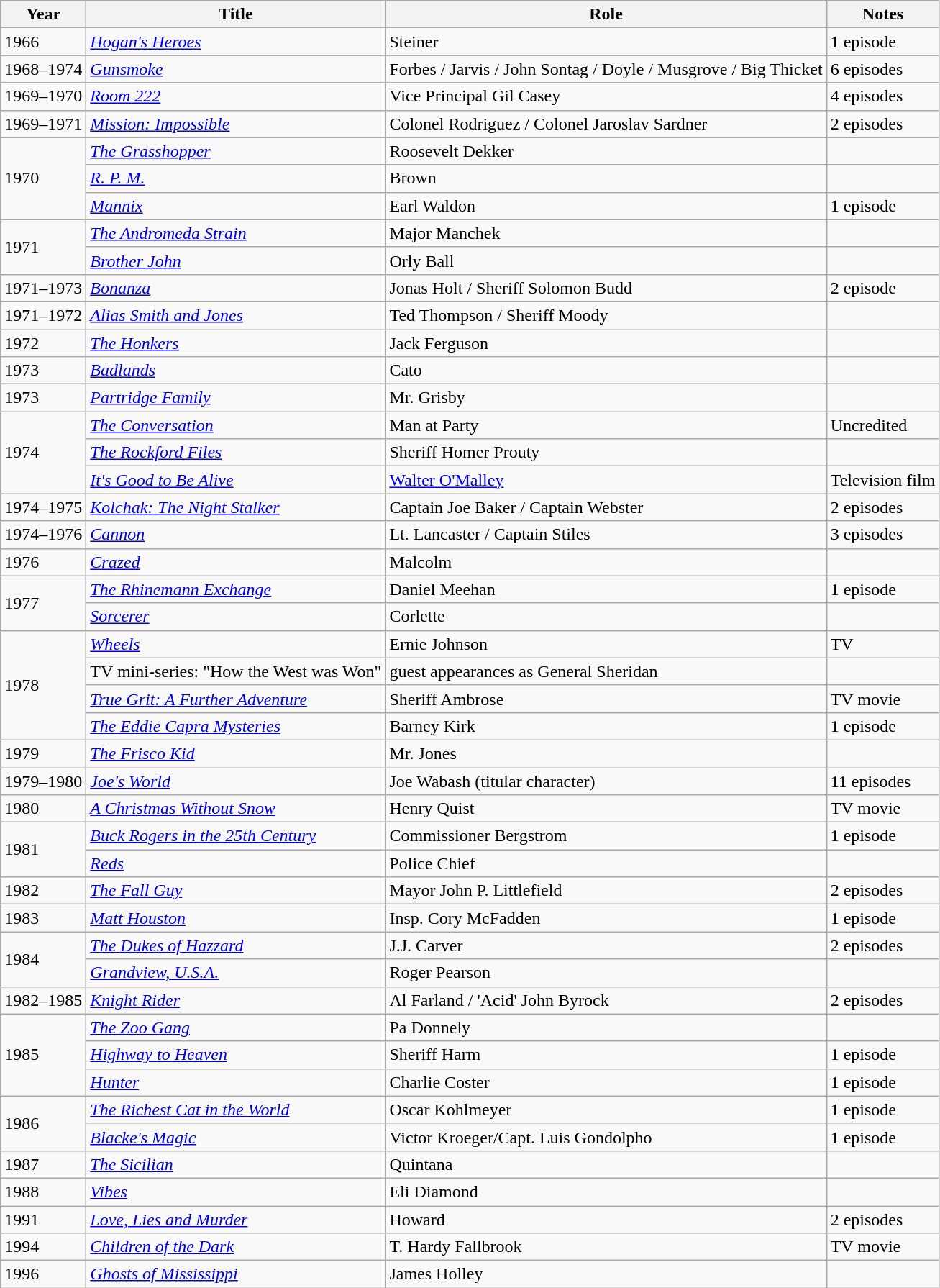<table class="wikitable sortable">
<tr>
<th>Year</th>
<th>Title</th>
<th>Role</th>
<th class = "unsortable">Notes</th>
</tr>
<tr>
<td>1966</td>
<td><em><a href='#'>Hogan's Heroes</a></em></td>
<td>Steiner</td>
<td>1 episode</td>
</tr>
<tr>
<td>1968–1974</td>
<td><em><a href='#'>Gunsmoke</a></em></td>
<td>Forbes / Jarvis / John Sontag / Doyle / Musgrove / Big Thicket</td>
<td>6 episodes</td>
</tr>
<tr>
<td>1969–1970</td>
<td><em><a href='#'>Room 222</a></em></td>
<td>Vice Principal Gil Casey</td>
<td>4 episodes</td>
</tr>
<tr>
<td>1969–1971</td>
<td><em><a href='#'>Mission: Impossible</a></em></td>
<td>Colonel Rodriguez / Colonel Jaroslav Sardner</td>
<td>2 episodes</td>
</tr>
<tr>
<td rowspan=3>1970</td>
<td><em><a href='#'>The Grasshopper</a></em></td>
<td>Roosevelt Dekker</td>
<td></td>
</tr>
<tr>
<td><em><a href='#'>R. P. M.</a></em></td>
<td>Brown</td>
<td></td>
</tr>
<tr>
<td><em><a href='#'>Mannix</a></em></td>
<td>Earl Waldon</td>
<td>1 episode</td>
</tr>
<tr>
<td rowspan=2>1971</td>
<td><em><a href='#'>The Andromeda Strain</a></em></td>
<td>Major Manchek</td>
<td></td>
</tr>
<tr>
<td><em><a href='#'>Brother John</a></em></td>
<td>Orly Ball</td>
<td></td>
</tr>
<tr>
<td>1971–1973</td>
<td><em><a href='#'>Bonanza</a></em></td>
<td>Jonas Holt / Sheriff Solomon Budd</td>
<td>2 episode</td>
</tr>
<tr>
<td>1971–1972</td>
<td><em><a href='#'>Alias Smith and Jones</a></em></td>
<td>Ted Thompson / Sheriff Moody</td>
<td></td>
</tr>
<tr>
<td>1972</td>
<td><em><a href='#'>The Honkers</a></em></td>
<td>Jack Ferguson</td>
<td></td>
</tr>
<tr>
<td>1973</td>
<td><em><a href='#'>Badlands</a></em></td>
<td>Cato</td>
<td></td>
</tr>
<tr>
<td>1973</td>
<td><em><a href='#'>Partridge Family</a></em></td>
<td>Mr. Grisby</td>
<td></td>
</tr>
<tr>
<td rowspan=3>1974</td>
<td><em><a href='#'>The Conversation</a></em></td>
<td>Man at Party</td>
<td>Uncredited</td>
</tr>
<tr>
<td><em><a href='#'>The Rockford Files</a></em></td>
<td>Sheriff Homer Prouty</td>
<td></td>
</tr>
<tr>
<td><em><a href='#'>It's Good to Be Alive</a></em></td>
<td><a href='#'>Walter O'Malley</a></td>
<td>Television film</td>
</tr>
<tr>
<td>1974–1975</td>
<td><em><a href='#'>Kolchak: The Night Stalker</a></em></td>
<td>Captain Joe Baker / Captain Webster</td>
<td>2 episodes</td>
</tr>
<tr>
<td>1974–1976</td>
<td><em><a href='#'>Cannon</a></em></td>
<td>Lt. Lancaster / Captain Stiles</td>
<td>3 episodes</td>
</tr>
<tr>
<td>1976</td>
<td><em><a href='#'>Crazed</a></em></td>
<td>Malcolm</td>
<td></td>
</tr>
<tr>
<td rowspan=2>1977</td>
<td><em><a href='#'>The Rhinemann Exchange</a></em></td>
<td>Daniel Meehan</td>
<td>1 episode</td>
</tr>
<tr>
<td><em><a href='#'>Sorcerer</a></em></td>
<td>Corlette</td>
<td></td>
</tr>
<tr>
<td rowspan=4>1978</td>
<td><em><a href='#'>Wheels</a></em></td>
<td>Ernie Johnson</td>
<td>TV</td>
</tr>
<tr>
<td>TV mini-series: "How the West was Won"</td>
<td>guest appearances as General Sheridan</td>
<td></td>
</tr>
<tr>
<td><em><a href='#'>True Grit: A Further Adventure</a></em></td>
<td>Sheriff Ambrose</td>
<td>TV movie</td>
</tr>
<tr>
<td><em><a href='#'>The Eddie Capra Mysteries</a></em></td>
<td>Barney Kirk</td>
<td>1 episode</td>
</tr>
<tr>
<td>1979</td>
<td><em><a href='#'>The Frisco Kid</a></em></td>
<td>Mr. Jones</td>
<td></td>
</tr>
<tr>
<td>1979–1980</td>
<td><em><a href='#'>Joe's World</a></em></td>
<td>Joe Wabash (titular character)</td>
<td>11 episodes</td>
</tr>
<tr>
<td>1980</td>
<td><em><a href='#'>A Christmas Without Snow</a></em></td>
<td>Henry Quist</td>
<td>TV movie</td>
</tr>
<tr>
<td rowspan=2>1981</td>
<td><em><a href='#'>Buck Rogers in the 25th Century</a></em></td>
<td>Commissioner Bergstrom</td>
<td>1 episode</td>
</tr>
<tr>
<td><em><a href='#'>Reds</a></em></td>
<td>Police Chief</td>
</tr>
<tr>
<td>1982</td>
<td><em><a href='#'>The Fall Guy</a></em></td>
<td>Mayor John P. Littlefield</td>
<td>2 episodes</td>
</tr>
<tr>
<td>1983</td>
<td><em><a href='#'>Matt Houston</a></em></td>
<td>Insp. Cory McFadden</td>
<td>1 episode</td>
</tr>
<tr>
<td rowspan=2>1984</td>
<td><em><a href='#'>The Dukes of Hazzard</a></em></td>
<td>J.J. Carver</td>
<td>2 episodes</td>
</tr>
<tr>
<td><em><a href='#'>Grandview, U.S.A.</a></em></td>
<td>Roger Pearson</td>
<td></td>
</tr>
<tr>
<td>1982–1985</td>
<td><em><a href='#'>Knight Rider</a></em></td>
<td>Al Farland / 'Acid' John Byrock</td>
<td>2 episodes</td>
</tr>
<tr>
<td rowspan=3>1985</td>
<td><em><a href='#'>The Zoo Gang</a></em></td>
<td>Pa Donnely</td>
<td></td>
</tr>
<tr>
<td><em><a href='#'>Highway to Heaven</a></em></td>
<td>Sheriff Harm</td>
<td>1 episode</td>
</tr>
<tr>
<td><em><a href='#'>Hunter</a></em></td>
<td>Charlie Coster</td>
<td>1 episode</td>
</tr>
<tr>
<td rowspan=2>1986</td>
<td><em><a href='#'>The Richest Cat in the World</a></em></td>
<td>Oscar Kohlmeyer</td>
<td>1 episode</td>
</tr>
<tr>
<td><em><a href='#'>Blacke's Magic</a></em></td>
<td>Victor Kroeger/Capt. Luis Gondolpho</td>
<td>1 episode</td>
</tr>
<tr>
<td>1987</td>
<td><em><a href='#'>The Sicilian</a></em></td>
<td>Quintana</td>
<td></td>
</tr>
<tr>
<td>1988</td>
<td><em><a href='#'>Vibes</a></em></td>
<td>Eli Diamond</td>
<td></td>
</tr>
<tr>
<td>1991</td>
<td><em><a href='#'>Love, Lies and Murder</a></em></td>
<td>Howard</td>
<td>2 episodes</td>
</tr>
<tr>
<td>1994</td>
<td><em><a href='#'>Children of the Dark</a></em></td>
<td>T. Hardy Fallbrook</td>
<td>TV movie</td>
</tr>
<tr>
<td>1996</td>
<td><em><a href='#'>Ghosts of Mississippi</a></em></td>
<td>James Holley</td>
<td></td>
</tr>
</table>
